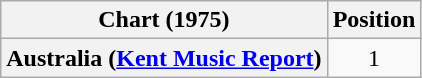<table class="wikitable plainrowheaders">
<tr>
<th scope="col">Chart (1975)</th>
<th scope="col">Position</th>
</tr>
<tr>
<th scope="row">Australia (<a href='#'>Kent Music Report</a>)</th>
<td align="center">1</td>
</tr>
</table>
